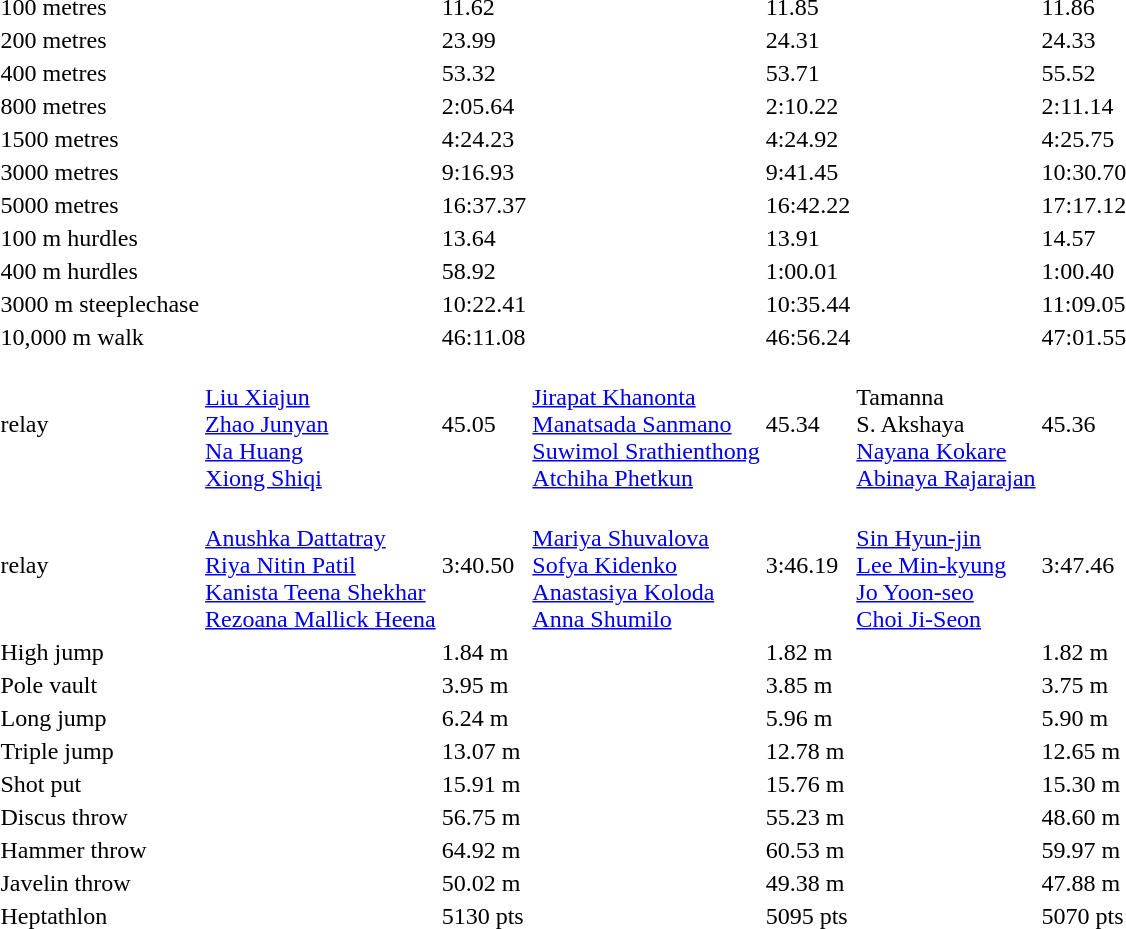<table>
<tr>
<td>100 metres</td>
<td></td>
<td>11.62</td>
<td></td>
<td>11.85</td>
<td></td>
<td>11.86</td>
</tr>
<tr>
<td>200 metres</td>
<td></td>
<td>23.99</td>
<td></td>
<td>24.31</td>
<td></td>
<td>24.33</td>
</tr>
<tr>
<td>400 metres</td>
<td></td>
<td>53.32</td>
<td></td>
<td>53.71</td>
<td></td>
<td>55.52</td>
</tr>
<tr>
<td>800 metres</td>
<td></td>
<td>2:05.64</td>
<td></td>
<td>2:10.22 </td>
<td></td>
<td>2:11.14</td>
</tr>
<tr>
<td>1500 metres</td>
<td></td>
<td>4:24.23</td>
<td></td>
<td>4:24.92</td>
<td></td>
<td>4:25.75</td>
</tr>
<tr>
<td>3000 metres</td>
<td></td>
<td>9:16.93</td>
<td></td>
<td>9:41.45</td>
<td></td>
<td>10:30.70</td>
</tr>
<tr>
<td>5000 metres</td>
<td></td>
<td>16:37.37</td>
<td></td>
<td>16:42.22</td>
<td></td>
<td>17:17.12</td>
</tr>
<tr>
<td>100 m hurdles</td>
<td></td>
<td>13.64</td>
<td></td>
<td>13.91</td>
<td></td>
<td>14.57</td>
</tr>
<tr>
<td>400 m hurdles</td>
<td></td>
<td>58.92</td>
<td></td>
<td>1:00.01</td>
<td></td>
<td>1:00.40</td>
</tr>
<tr>
<td>3000 m steeplechase</td>
<td></td>
<td>10:22.41 </td>
<td></td>
<td>10:35.44</td>
<td></td>
<td>11:09.05</td>
</tr>
<tr>
<td>10,000 m walk</td>
<td></td>
<td>46:11.08</td>
<td></td>
<td>46:56.24</td>
<td></td>
<td>47:01.55</td>
</tr>
<tr>
<td> relay</td>
<td><br><a href='#'>Liu Xiajun</a><br><a href='#'>Zhao Junyan</a><br><a href='#'>Na Huang</a><br><a href='#'>Xiong Shiqi</a></td>
<td>45.05</td>
<td><br><a href='#'>Jirapat Khanonta</a><br><a href='#'>Manatsada Sanmano</a><br><a href='#'>Suwimol Srathienthong</a><br><a href='#'>Atchiha Phetkun</a></td>
<td>45.34</td>
<td><br>Tamanna<br>S. Akshaya<br><a href='#'>Nayana Kokare</a><br><a href='#'>Abinaya Rajarajan</a></td>
<td>45.36</td>
</tr>
<tr>
<td> relay</td>
<td><br><a href='#'>Anushka Dattatray</a><br><a href='#'>Riya Nitin Patil</a><br><a href='#'>Kanista Teena Shekhar</a><br><a href='#'>Rezoana Mallick Heena</a></td>
<td>3:40.50</td>
<td><br><a href='#'>Mariya Shuvalova</a><br><a href='#'>Sofya Kidenko</a><br><a href='#'>Anastasiya Koloda</a><br><a href='#'>Anna Shumilo</a></td>
<td>3:46.19</td>
<td><br><a href='#'>Sin Hyun-jin</a><br><a href='#'>Lee Min-kyung</a><br><a href='#'>Jo Yoon-seo</a><br><a href='#'>Choi Ji-Seon</a></td>
<td>3:47.46</td>
</tr>
<tr>
<td>High jump</td>
<td></td>
<td>1.84 m</td>
<td></td>
<td>1.82 m</td>
<td></td>
<td>1.82 m</td>
</tr>
<tr>
<td>Pole vault</td>
<td></td>
<td>3.95 m</td>
<td></td>
<td>3.85 m</td>
<td></td>
<td>3.75 m</td>
</tr>
<tr>
<td>Long jump</td>
<td></td>
<td>6.24 m</td>
<td></td>
<td>5.96 m</td>
<td></td>
<td>5.90 m</td>
</tr>
<tr>
<td>Triple jump</td>
<td></td>
<td>13.07 m</td>
<td></td>
<td>12.78 m</td>
<td></td>
<td>12.65 m</td>
</tr>
<tr>
<td>Shot put</td>
<td></td>
<td>15.91 m</td>
<td></td>
<td>15.76 m</td>
<td></td>
<td>15.30 m</td>
</tr>
<tr>
<td>Discus throw</td>
<td></td>
<td>56.75 m</td>
<td></td>
<td>55.23 m</td>
<td></td>
<td>48.60 m</td>
</tr>
<tr>
<td>Hammer throw</td>
<td></td>
<td>64.92 m</td>
<td></td>
<td>60.53 m</td>
<td></td>
<td>59.97 m</td>
</tr>
<tr>
<td>Javelin throw</td>
<td></td>
<td>50.02 m</td>
<td></td>
<td>49.38 m</td>
<td></td>
<td>47.88 m</td>
</tr>
<tr>
<td>Heptathlon</td>
<td></td>
<td>5130 pts</td>
<td></td>
<td>5095 pts</td>
<td></td>
<td>5070 pts</td>
</tr>
</table>
